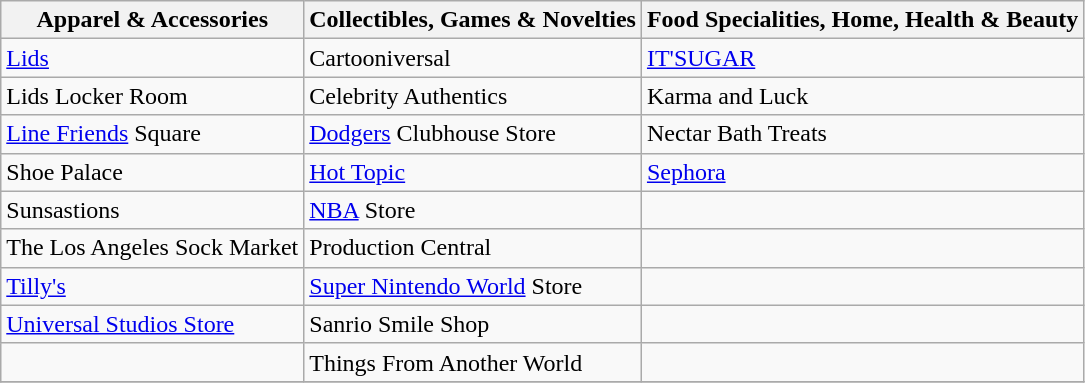<table class="wikitable">
<tr>
<th>Apparel & Accessories</th>
<th>Collectibles, Games & Novelties</th>
<th>Food Specialities, Home, Health & Beauty</th>
</tr>
<tr>
<td><a href='#'>Lids</a></td>
<td>Cartooniversal</td>
<td><a href='#'>IT'SUGAR</a></td>
</tr>
<tr>
<td>Lids Locker Room</td>
<td>Celebrity Authentics</td>
<td>Karma and Luck</td>
</tr>
<tr>
<td><a href='#'>Line Friends</a> Square</td>
<td><a href='#'>Dodgers</a> Clubhouse Store</td>
<td>Nectar Bath Treats</td>
</tr>
<tr>
<td>Shoe Palace</td>
<td><a href='#'>Hot Topic</a></td>
<td><a href='#'>Sephora</a></td>
</tr>
<tr>
<td>Sunsastions</td>
<td><a href='#'>NBA</a> Store</td>
<td></td>
</tr>
<tr>
<td>The Los Angeles Sock Market</td>
<td>Production Central</td>
<td></td>
</tr>
<tr>
<td><a href='#'>Tilly's</a></td>
<td><a href='#'>Super Nintendo World</a> Store</td>
<td></td>
</tr>
<tr>
<td><a href='#'>Universal Studios Store</a></td>
<td>Sanrio Smile Shop</td>
<td></td>
</tr>
<tr>
<td></td>
<td>Things From Another World</td>
<td></td>
</tr>
<tr>
</tr>
</table>
